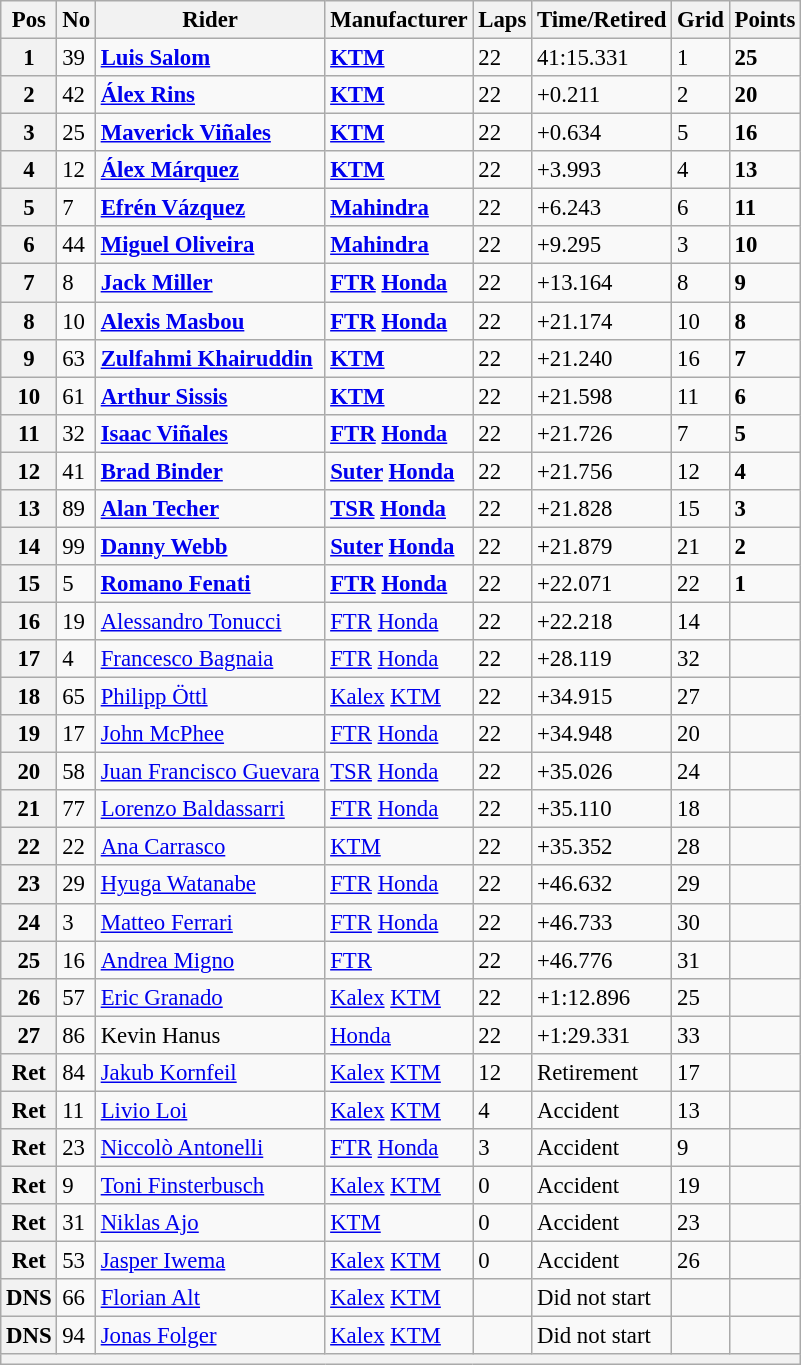<table class="wikitable" style="font-size: 95%;">
<tr>
<th>Pos</th>
<th>No</th>
<th>Rider</th>
<th>Manufacturer</th>
<th>Laps</th>
<th>Time/Retired</th>
<th>Grid</th>
<th>Points</th>
</tr>
<tr>
<th>1</th>
<td>39</td>
<td> <strong><a href='#'>Luis Salom</a></strong></td>
<td><strong><a href='#'>KTM</a></strong></td>
<td>22</td>
<td>41:15.331</td>
<td>1</td>
<td><strong>25</strong></td>
</tr>
<tr>
<th>2</th>
<td>42</td>
<td> <strong><a href='#'>Álex Rins</a></strong></td>
<td><strong><a href='#'>KTM</a></strong></td>
<td>22</td>
<td>+0.211</td>
<td>2</td>
<td><strong>20</strong></td>
</tr>
<tr>
<th>3</th>
<td>25</td>
<td> <strong><a href='#'>Maverick Viñales</a></strong></td>
<td><strong><a href='#'>KTM</a></strong></td>
<td>22</td>
<td>+0.634</td>
<td>5</td>
<td><strong>16</strong></td>
</tr>
<tr>
<th>4</th>
<td>12</td>
<td> <strong><a href='#'>Álex Márquez</a></strong></td>
<td><strong><a href='#'>KTM</a></strong></td>
<td>22</td>
<td>+3.993</td>
<td>4</td>
<td><strong>13</strong></td>
</tr>
<tr>
<th>5</th>
<td>7</td>
<td> <strong><a href='#'>Efrén Vázquez</a></strong></td>
<td><strong><a href='#'>Mahindra</a></strong></td>
<td>22</td>
<td>+6.243</td>
<td>6</td>
<td><strong>11</strong></td>
</tr>
<tr>
<th>6</th>
<td>44</td>
<td> <strong><a href='#'>Miguel Oliveira</a></strong></td>
<td><strong><a href='#'>Mahindra</a></strong></td>
<td>22</td>
<td>+9.295</td>
<td>3</td>
<td><strong>10</strong></td>
</tr>
<tr>
<th>7</th>
<td>8</td>
<td> <strong><a href='#'>Jack Miller</a></strong></td>
<td><strong><a href='#'>FTR</a> <a href='#'>Honda</a></strong></td>
<td>22</td>
<td>+13.164</td>
<td>8</td>
<td><strong>9</strong></td>
</tr>
<tr>
<th>8</th>
<td>10</td>
<td> <strong><a href='#'>Alexis Masbou</a></strong></td>
<td><strong><a href='#'>FTR</a> <a href='#'>Honda</a></strong></td>
<td>22</td>
<td>+21.174</td>
<td>10</td>
<td><strong>8</strong></td>
</tr>
<tr>
<th>9</th>
<td>63</td>
<td> <strong><a href='#'>Zulfahmi Khairuddin</a></strong></td>
<td><strong><a href='#'>KTM</a></strong></td>
<td>22</td>
<td>+21.240</td>
<td>16</td>
<td><strong>7</strong></td>
</tr>
<tr>
<th>10</th>
<td>61</td>
<td> <strong><a href='#'>Arthur Sissis</a></strong></td>
<td><strong><a href='#'>KTM</a></strong></td>
<td>22</td>
<td>+21.598</td>
<td>11</td>
<td><strong>6</strong></td>
</tr>
<tr>
<th>11</th>
<td>32</td>
<td> <strong><a href='#'>Isaac Viñales</a></strong></td>
<td><strong><a href='#'>FTR</a> <a href='#'>Honda</a></strong></td>
<td>22</td>
<td>+21.726</td>
<td>7</td>
<td><strong>5</strong></td>
</tr>
<tr>
<th>12</th>
<td>41</td>
<td> <strong><a href='#'>Brad Binder</a></strong></td>
<td><strong><a href='#'>Suter</a> <a href='#'>Honda</a></strong></td>
<td>22</td>
<td>+21.756</td>
<td>12</td>
<td><strong>4</strong></td>
</tr>
<tr>
<th>13</th>
<td>89</td>
<td> <strong><a href='#'>Alan Techer</a></strong></td>
<td><strong><a href='#'>TSR</a> <a href='#'>Honda</a></strong></td>
<td>22</td>
<td>+21.828</td>
<td>15</td>
<td><strong>3</strong></td>
</tr>
<tr>
<th>14</th>
<td>99</td>
<td> <strong><a href='#'>Danny Webb</a></strong></td>
<td><strong><a href='#'>Suter</a> <a href='#'>Honda</a></strong></td>
<td>22</td>
<td>+21.879</td>
<td>21</td>
<td><strong>2</strong></td>
</tr>
<tr>
<th>15</th>
<td>5</td>
<td> <strong><a href='#'>Romano Fenati</a></strong></td>
<td><strong><a href='#'>FTR</a> <a href='#'>Honda</a></strong></td>
<td>22</td>
<td>+22.071</td>
<td>22</td>
<td><strong>1</strong></td>
</tr>
<tr>
<th>16</th>
<td>19</td>
<td> <a href='#'>Alessandro Tonucci</a></td>
<td><a href='#'>FTR</a> <a href='#'>Honda</a></td>
<td>22</td>
<td>+22.218</td>
<td>14</td>
<td></td>
</tr>
<tr>
<th>17</th>
<td>4</td>
<td> <a href='#'>Francesco Bagnaia</a></td>
<td><a href='#'>FTR</a> <a href='#'>Honda</a></td>
<td>22</td>
<td>+28.119</td>
<td>32</td>
<td></td>
</tr>
<tr>
<th>18</th>
<td>65</td>
<td> <a href='#'>Philipp Öttl</a></td>
<td><a href='#'>Kalex</a> <a href='#'>KTM</a></td>
<td>22</td>
<td>+34.915</td>
<td>27</td>
<td></td>
</tr>
<tr>
<th>19</th>
<td>17</td>
<td> <a href='#'>John McPhee</a></td>
<td><a href='#'>FTR</a> <a href='#'>Honda</a></td>
<td>22</td>
<td>+34.948</td>
<td>20</td>
<td></td>
</tr>
<tr>
<th>20</th>
<td>58</td>
<td> <a href='#'>Juan Francisco Guevara</a></td>
<td><a href='#'>TSR</a> <a href='#'>Honda</a></td>
<td>22</td>
<td>+35.026</td>
<td>24</td>
<td></td>
</tr>
<tr>
<th>21</th>
<td>77</td>
<td> <a href='#'>Lorenzo Baldassarri</a></td>
<td><a href='#'>FTR</a> <a href='#'>Honda</a></td>
<td>22</td>
<td>+35.110</td>
<td>18</td>
<td></td>
</tr>
<tr>
<th>22</th>
<td>22</td>
<td> <a href='#'>Ana Carrasco</a></td>
<td><a href='#'>KTM</a></td>
<td>22</td>
<td>+35.352</td>
<td>28</td>
<td></td>
</tr>
<tr>
<th>23</th>
<td>29</td>
<td> <a href='#'>Hyuga Watanabe</a></td>
<td><a href='#'>FTR</a> <a href='#'>Honda</a></td>
<td>22</td>
<td>+46.632</td>
<td>29</td>
<td></td>
</tr>
<tr>
<th>24</th>
<td>3</td>
<td> <a href='#'>Matteo Ferrari</a></td>
<td><a href='#'>FTR</a> <a href='#'>Honda</a></td>
<td>22</td>
<td>+46.733</td>
<td>30</td>
<td></td>
</tr>
<tr>
<th>25</th>
<td>16</td>
<td> <a href='#'>Andrea Migno</a></td>
<td><a href='#'>FTR</a></td>
<td>22</td>
<td>+46.776</td>
<td>31</td>
<td></td>
</tr>
<tr>
<th>26</th>
<td>57</td>
<td> <a href='#'>Eric Granado</a></td>
<td><a href='#'>Kalex</a> <a href='#'>KTM</a></td>
<td>22</td>
<td>+1:12.896</td>
<td>25</td>
<td></td>
</tr>
<tr>
<th>27</th>
<td>86</td>
<td> Kevin Hanus</td>
<td><a href='#'>Honda</a></td>
<td>22</td>
<td>+1:29.331</td>
<td>33</td>
<td></td>
</tr>
<tr>
<th>Ret</th>
<td>84</td>
<td> <a href='#'>Jakub Kornfeil</a></td>
<td><a href='#'>Kalex</a> <a href='#'>KTM</a></td>
<td>12</td>
<td>Retirement</td>
<td>17</td>
<td></td>
</tr>
<tr>
<th>Ret</th>
<td>11</td>
<td> <a href='#'>Livio Loi</a></td>
<td><a href='#'>Kalex</a> <a href='#'>KTM</a></td>
<td>4</td>
<td>Accident</td>
<td>13</td>
<td></td>
</tr>
<tr>
<th>Ret</th>
<td>23</td>
<td> <a href='#'>Niccolò Antonelli</a></td>
<td><a href='#'>FTR</a> <a href='#'>Honda</a></td>
<td>3</td>
<td>Accident</td>
<td>9</td>
<td></td>
</tr>
<tr>
<th>Ret</th>
<td>9</td>
<td> <a href='#'>Toni Finsterbusch</a></td>
<td><a href='#'>Kalex</a> <a href='#'>KTM</a></td>
<td>0</td>
<td>Accident</td>
<td>19</td>
<td></td>
</tr>
<tr>
<th>Ret</th>
<td>31</td>
<td> <a href='#'>Niklas Ajo</a></td>
<td><a href='#'>KTM</a></td>
<td>0</td>
<td>Accident</td>
<td>23</td>
<td></td>
</tr>
<tr>
<th>Ret</th>
<td>53</td>
<td> <a href='#'>Jasper Iwema</a></td>
<td><a href='#'>Kalex</a> <a href='#'>KTM</a></td>
<td>0</td>
<td>Accident</td>
<td>26</td>
<td></td>
</tr>
<tr>
<th>DNS</th>
<td>66</td>
<td> <a href='#'>Florian Alt</a></td>
<td><a href='#'>Kalex</a> <a href='#'>KTM</a></td>
<td></td>
<td>Did not start</td>
<td></td>
<td></td>
</tr>
<tr>
<th>DNS</th>
<td>94</td>
<td> <a href='#'>Jonas Folger</a></td>
<td><a href='#'>Kalex</a> <a href='#'>KTM</a></td>
<td></td>
<td>Did not start</td>
<td></td>
<td></td>
</tr>
<tr>
<th colspan=8></th>
</tr>
</table>
